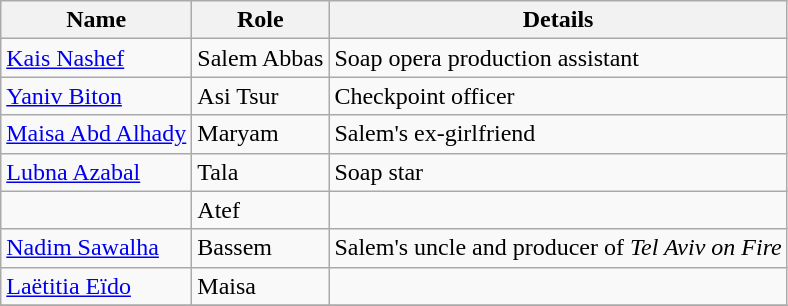<table class="wikitable sortable">
<tr>
<th>Name</th>
<th>Role</th>
<th>Details</th>
</tr>
<tr>
<td><a href='#'>Kais Nashef</a></td>
<td>Salem Abbas</td>
<td>Soap opera production assistant</td>
</tr>
<tr>
<td><a href='#'>Yaniv Biton</a></td>
<td>Asi Tsur</td>
<td>Checkpoint officer</td>
</tr>
<tr>
<td><a href='#'>Maisa Abd Alhady</a></td>
<td>Maryam</td>
<td>Salem's ex-girlfriend</td>
</tr>
<tr>
<td><a href='#'>Lubna Azabal</a></td>
<td>Tala</td>
<td>Soap star</td>
</tr>
<tr>
<td></td>
<td>Atef</td>
<td></td>
</tr>
<tr>
<td><a href='#'>Nadim Sawalha</a></td>
<td>Bassem</td>
<td>Salem's uncle and producer of <em>Tel Aviv on Fire</em></td>
</tr>
<tr>
<td><a href='#'>Laëtitia Eïdo</a></td>
<td>Maisa</td>
<td></td>
</tr>
<tr>
</tr>
</table>
